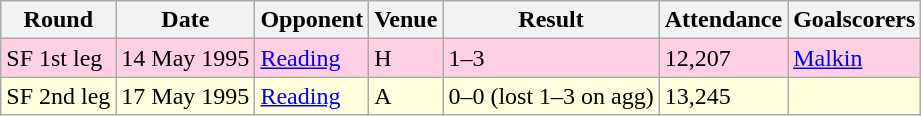<table class="wikitable">
<tr>
<th>Round</th>
<th>Date</th>
<th>Opponent</th>
<th>Venue</th>
<th>Result</th>
<th>Attendance</th>
<th>Goalscorers</th>
</tr>
<tr style="background:#ffd0e3;">
<td>SF 1st leg</td>
<td>14 May 1995</td>
<td><a href='#'>Reading</a></td>
<td>H</td>
<td>1–3</td>
<td>12,207</td>
<td><a href='#'>Malkin</a></td>
</tr>
<tr style="background:#ffd;">
<td>SF 2nd leg</td>
<td>17 May 1995</td>
<td><a href='#'>Reading</a></td>
<td>A</td>
<td>0–0 (lost 1–3 on agg)</td>
<td>13,245</td>
<td></td>
</tr>
</table>
